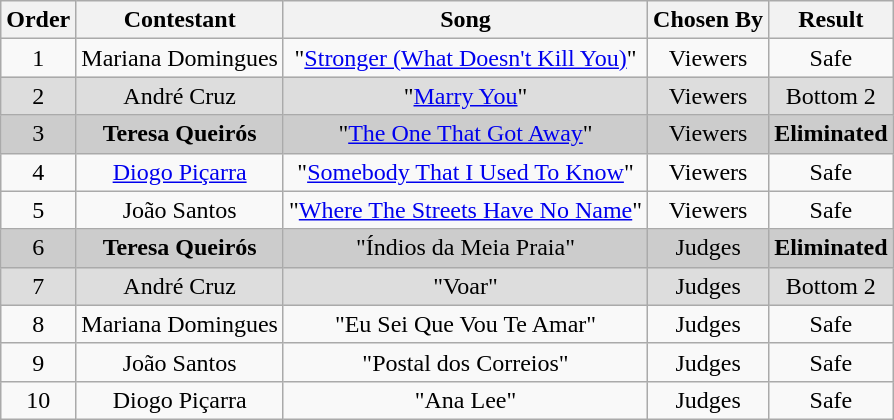<table class="wikitable plainrowheaders" style="text-align:center;">
<tr>
<th>Order</th>
<th>Contestant</th>
<th>Song</th>
<th>Chosen By</th>
<th>Result</th>
</tr>
<tr>
<td>1</td>
<td>Mariana Domingues</td>
<td>"<a href='#'>Stronger (What Doesn't Kill You)</a>"</td>
<td>Viewers</td>
<td>Safe</td>
</tr>
<tr style="background:#ddd;">
<td>2</td>
<td>André Cruz</td>
<td>"<a href='#'>Marry You</a>"</td>
<td>Viewers</td>
<td>Bottom 2</td>
</tr>
<tr style="background:#ccc;">
<td>3</td>
<td><strong>Teresa Queirós</strong></td>
<td>"<a href='#'>The One That Got Away</a>"</td>
<td>Viewers</td>
<td><strong>Eliminated</strong></td>
</tr>
<tr>
<td>4</td>
<td><a href='#'>Diogo Piçarra</a></td>
<td>"<a href='#'>Somebody That I Used To Know</a>"</td>
<td>Viewers</td>
<td>Safe</td>
</tr>
<tr>
<td>5</td>
<td>João Santos</td>
<td>"<a href='#'>Where The Streets Have No Name</a>"</td>
<td>Viewers</td>
<td>Safe</td>
</tr>
<tr style="background:#ccc;">
<td>6</td>
<td><strong>Teresa Queirós</strong></td>
<td>"Índios da Meia Praia"</td>
<td>Judges</td>
<td><strong>Eliminated</strong></td>
</tr>
<tr style="background:#ddd;">
<td>7</td>
<td>André Cruz</td>
<td>"Voar"</td>
<td>Judges</td>
<td>Bottom 2</td>
</tr>
<tr>
<td>8</td>
<td>Mariana Domingues</td>
<td>"Eu Sei Que Vou Te Amar"</td>
<td>Judges</td>
<td>Safe</td>
</tr>
<tr>
<td>9</td>
<td>João Santos</td>
<td>"Postal dos Correios"</td>
<td>Judges</td>
<td>Safe</td>
</tr>
<tr>
<td>10</td>
<td>Diogo Piçarra</td>
<td>"Ana Lee"</td>
<td>Judges</td>
<td>Safe</td>
</tr>
</table>
